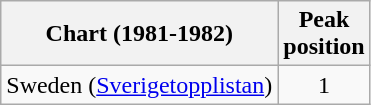<table class="wikitable">
<tr>
<th>Chart (1981-1982)</th>
<th>Peak<br>position</th>
</tr>
<tr>
<td>Sweden (<a href='#'>Sverigetopplistan</a>)</td>
<td align="center">1</td>
</tr>
</table>
